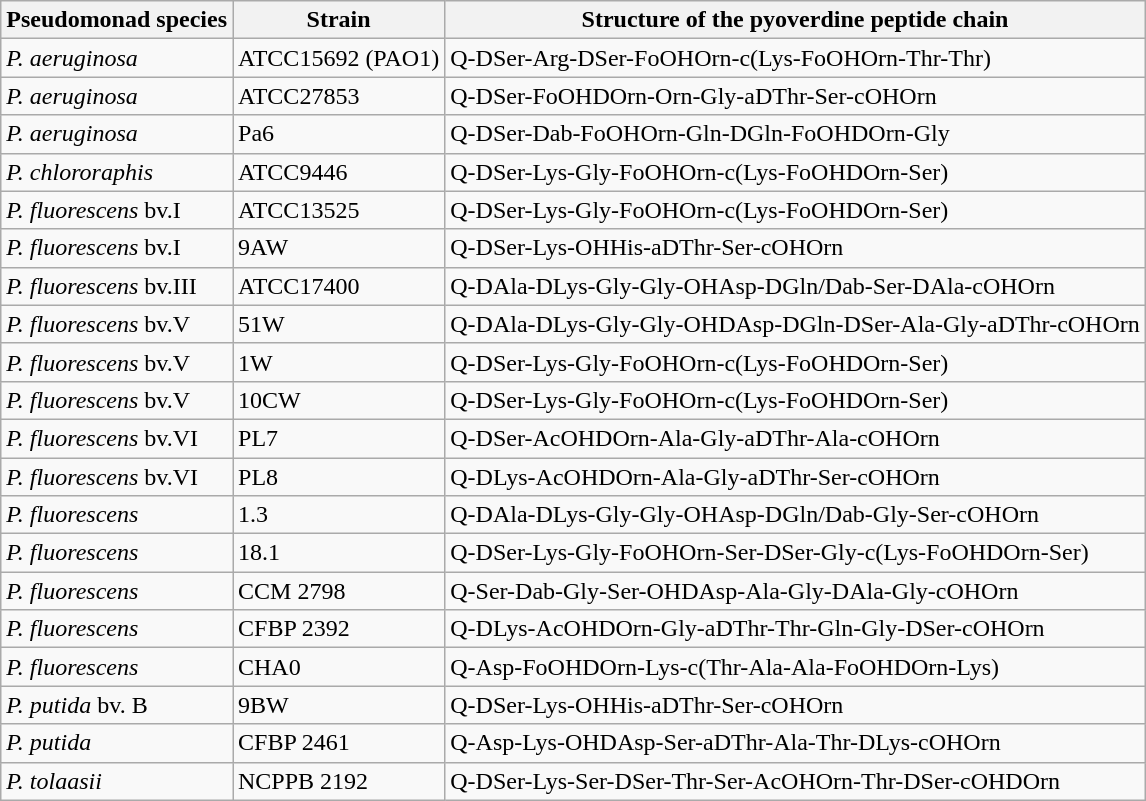<table class="wikitable">
<tr>
<th>Pseudomonad species</th>
<th>Strain</th>
<th>Structure of the pyoverdine peptide chain</th>
</tr>
<tr>
<td><em>P. aeruginosa</em></td>
<td>ATCC15692 (PAO1)</td>
<td>Q-DSer-Arg-DSer-FoOHOrn-c(Lys-FoOHOrn-Thr-Thr)</td>
</tr>
<tr>
<td><em>P. aeruginosa</em></td>
<td>ATCC27853</td>
<td>Q-DSer-FoOHDOrn-Orn-Gly-aDThr-Ser-cOHOrn</td>
</tr>
<tr>
<td><em>P. aeruginosa</em></td>
<td>Pa6</td>
<td>Q-DSer-Dab-FoOHOrn-Gln-DGln-FoOHDOrn-Gly</td>
</tr>
<tr>
<td><em>P. chlororaphis</em></td>
<td>ATCC9446</td>
<td>Q-DSer-Lys-Gly-FoOHOrn-c(Lys-FoOHDOrn-Ser)</td>
</tr>
<tr>
<td><em>P. fluorescens</em> bv.I</td>
<td>ATCC13525</td>
<td>Q-DSer-Lys-Gly-FoOHOrn-c(Lys-FoOHDOrn-Ser)</td>
</tr>
<tr>
<td><em>P. fluorescens</em> bv.I</td>
<td>9AW</td>
<td>Q-DSer-Lys-OHHis-aDThr-Ser-cOHOrn</td>
</tr>
<tr>
<td><em>P. fluorescens</em> bv.III</td>
<td>ATCC17400</td>
<td>Q-DAla-DLys-Gly-Gly-OHAsp-DGln/Dab-Ser-DAla-cOHOrn</td>
</tr>
<tr>
<td><em>P. fluorescens</em> bv.V</td>
<td>51W</td>
<td>Q-DAla-DLys-Gly-Gly-OHDAsp-DGln-DSer-Ala-Gly-aDThr-cOHOrn</td>
</tr>
<tr>
<td><em>P. fluorescens</em> bv.V</td>
<td>1W</td>
<td>Q-DSer-Lys-Gly-FoOHOrn-c(Lys-FoOHDOrn-Ser)</td>
</tr>
<tr>
<td><em>P. fluorescens</em> bv.V</td>
<td>10CW</td>
<td>Q-DSer-Lys-Gly-FoOHOrn-c(Lys-FoOHDOrn-Ser)</td>
</tr>
<tr>
<td><em>P. fluorescens</em> bv.VI</td>
<td>PL7</td>
<td>Q-DSer-AcOHDOrn-Ala-Gly-aDThr-Ala-cOHOrn</td>
</tr>
<tr>
<td><em>P. fluorescens</em> bv.VI</td>
<td>PL8</td>
<td>Q-DLys-AcOHDOrn-Ala-Gly-aDThr-Ser-cOHOrn</td>
</tr>
<tr>
<td><em>P. fluorescens</em></td>
<td>1.3</td>
<td>Q-DAla-DLys-Gly-Gly-OHAsp-DGln/Dab-Gly-Ser-cOHOrn</td>
</tr>
<tr>
<td><em>P. fluorescens</em></td>
<td>18.1</td>
<td>Q-DSer-Lys-Gly-FoOHOrn-Ser-DSer-Gly-c(Lys-FoOHDOrn-Ser)</td>
</tr>
<tr>
<td><em>P. fluorescens</em></td>
<td>CCM 2798</td>
<td>Q-Ser-Dab-Gly-Ser-OHDAsp-Ala-Gly-DAla-Gly-cOHOrn</td>
</tr>
<tr>
<td><em>P. fluorescens</em></td>
<td>CFBP 2392</td>
<td>Q-DLys-AcOHDOrn-Gly-aDThr-Thr-Gln-Gly-DSer-cOHOrn</td>
</tr>
<tr>
<td><em>P. fluorescens</em></td>
<td>CHA0</td>
<td>Q-Asp-FoOHDOrn-Lys-c(Thr-Ala-Ala-FoOHDOrn-Lys)</td>
</tr>
<tr>
<td><em>P. putida</em> bv. B</td>
<td>9BW</td>
<td>Q-DSer-Lys-OHHis-aDThr-Ser-cOHOrn</td>
</tr>
<tr>
<td><em>P. putida</em></td>
<td>CFBP 2461</td>
<td>Q-Asp-Lys-OHDAsp-Ser-aDThr-Ala-Thr-DLys-cOHOrn</td>
</tr>
<tr>
<td><em>P. tolaasii</em></td>
<td>NCPPB 2192</td>
<td>Q-DSer-Lys-Ser-DSer-Thr-Ser-AcOHOrn-Thr-DSer-cOHDOrn</td>
</tr>
</table>
